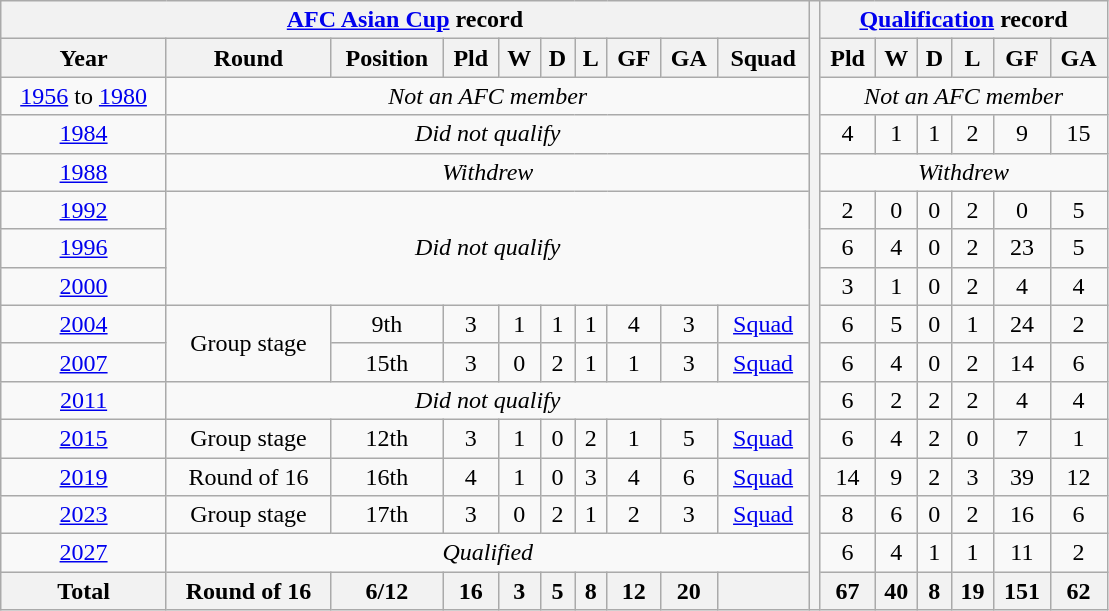<table class="wikitable" style="text-align: center;">
<tr>
<th colspan=10><a href='#'>AFC Asian Cup</a> record</th>
<th style="width:1%;" rowspan=16></th>
<th colspan=6><a href='#'>Qualification</a> record</th>
</tr>
<tr>
<th>Year</th>
<th>Round</th>
<th>Position</th>
<th>Pld</th>
<th>W</th>
<th>D</th>
<th>L</th>
<th>GF</th>
<th>GA</th>
<th>Squad</th>
<th>Pld</th>
<th>W</th>
<th>D</th>
<th>L</th>
<th>GF</th>
<th>GA</th>
</tr>
<tr>
<td> <a href='#'>1956</a> to  <a href='#'>1980</a></td>
<td colspan=9><em>Not an AFC member</em></td>
<td colspan=8><em>Not an AFC member</em></td>
</tr>
<tr>
<td> <a href='#'>1984</a></td>
<td colspan=9><em>Did not qualify</em></td>
<td>4</td>
<td>1</td>
<td>1</td>
<td>2</td>
<td>9</td>
<td>15</td>
</tr>
<tr>
<td> <a href='#'>1988</a></td>
<td colspan=9><em>Withdrew</em></td>
<td colspan=8><em>Withdrew</em></td>
</tr>
<tr>
<td> <a href='#'>1992</a></td>
<td colspan=9 rowspan=3><em>Did not qualify</em></td>
<td>2</td>
<td>0</td>
<td>0</td>
<td>2</td>
<td>0</td>
<td>5</td>
</tr>
<tr>
<td> <a href='#'>1996</a></td>
<td>6</td>
<td>4</td>
<td>0</td>
<td>2</td>
<td>23</td>
<td>5</td>
</tr>
<tr>
<td> <a href='#'>2000</a></td>
<td>3</td>
<td>1</td>
<td>0</td>
<td>2</td>
<td>4</td>
<td>4</td>
</tr>
<tr>
<td> <a href='#'>2004</a></td>
<td rowspan=2>Group stage</td>
<td>9th</td>
<td>3</td>
<td>1</td>
<td>1</td>
<td>1</td>
<td>4</td>
<td>3</td>
<td><a href='#'>Squad</a></td>
<td>6</td>
<td>5</td>
<td>0</td>
<td>1</td>
<td>24</td>
<td>2</td>
</tr>
<tr>
<td>    <a href='#'>2007</a></td>
<td>15th</td>
<td>3</td>
<td>0</td>
<td>2</td>
<td>1</td>
<td>1</td>
<td>3</td>
<td><a href='#'>Squad</a></td>
<td>6</td>
<td>4</td>
<td>0</td>
<td>2</td>
<td>14</td>
<td>6</td>
</tr>
<tr>
<td> <a href='#'>2011</a></td>
<td colspan=9><em>Did not qualify</em></td>
<td>6</td>
<td>2</td>
<td>2</td>
<td>2</td>
<td>4</td>
<td>4</td>
</tr>
<tr>
<td> <a href='#'>2015</a></td>
<td>Group stage</td>
<td>12th</td>
<td>3</td>
<td>1</td>
<td>0</td>
<td>2</td>
<td>1</td>
<td>5</td>
<td><a href='#'>Squad</a></td>
<td>6</td>
<td>4</td>
<td>2</td>
<td>0</td>
<td>7</td>
<td>1</td>
</tr>
<tr>
<td> <a href='#'>2019</a></td>
<td>Round of 16</td>
<td>16th</td>
<td>4</td>
<td>1</td>
<td>0</td>
<td>3</td>
<td>4</td>
<td>6</td>
<td><a href='#'>Squad</a></td>
<td>14</td>
<td>9</td>
<td>2</td>
<td>3</td>
<td>39</td>
<td>12</td>
</tr>
<tr>
<td> <a href='#'>2023</a></td>
<td>Group stage</td>
<td>17th</td>
<td>3</td>
<td>0</td>
<td>2</td>
<td>1</td>
<td>2</td>
<td>3</td>
<td><a href='#'>Squad</a></td>
<td>8</td>
<td>6</td>
<td>0</td>
<td>2</td>
<td>16</td>
<td>6</td>
</tr>
<tr>
<td> <a href='#'>2027</a></td>
<td colspan=9><em>Qualified</em></td>
<td>6</td>
<td>4</td>
<td>1</td>
<td>1</td>
<td>11</td>
<td>2</td>
</tr>
<tr>
<th>Total</th>
<th>Round of 16</th>
<th>6/12</th>
<th>16</th>
<th>3</th>
<th>5</th>
<th>8</th>
<th>12</th>
<th>20</th>
<th></th>
<th>67</th>
<th>40</th>
<th>8</th>
<th>19</th>
<th>151</th>
<th>62</th>
</tr>
</table>
